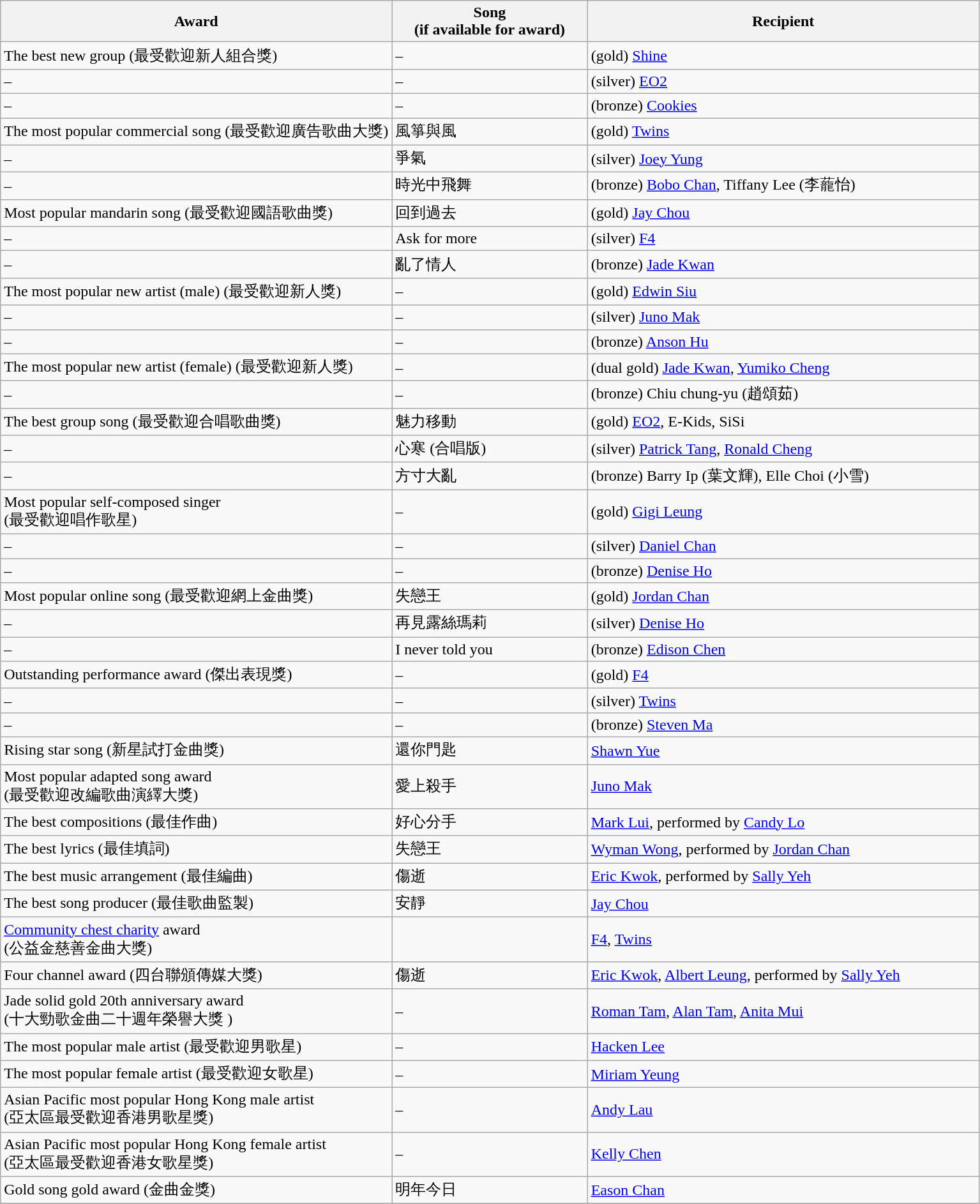<table class="wikitable">
<tr>
<th width=40%>Award</th>
<th width=20%>Song<br>(if available for award)</th>
<th width=40%>Recipient</th>
</tr>
<tr>
<td>The best new group (最受歡迎新人組合獎)</td>
<td>–</td>
<td>(gold) <a href='#'>Shine</a></td>
</tr>
<tr>
<td>–</td>
<td>–</td>
<td>(silver) <a href='#'>EO2</a></td>
</tr>
<tr>
<td>–</td>
<td>–</td>
<td>(bronze) <a href='#'>Cookies</a></td>
</tr>
<tr>
<td>The most popular commercial song (最受歡迎廣告歌曲大獎)</td>
<td>風箏與風</td>
<td>(gold) <a href='#'>Twins</a></td>
</tr>
<tr>
<td>–</td>
<td>爭氣</td>
<td>(silver) <a href='#'>Joey Yung</a></td>
</tr>
<tr>
<td>–</td>
<td>時光中飛舞</td>
<td>(bronze) <a href='#'>Bobo Chan</a>, Tiffany Lee (李蘢怡)</td>
</tr>
<tr>
<td>Most popular mandarin song (最受歡迎國語歌曲獎)</td>
<td>回到過去</td>
<td>(gold) <a href='#'>Jay Chou</a></td>
</tr>
<tr>
<td>–</td>
<td>Ask for more</td>
<td>(silver) <a href='#'>F4</a></td>
</tr>
<tr>
<td>–</td>
<td>亂了情人</td>
<td>(bronze) <a href='#'>Jade Kwan</a></td>
</tr>
<tr>
<td>The most popular new artist (male) (最受歡迎新人獎)</td>
<td>–</td>
<td>(gold) <a href='#'>Edwin Siu</a></td>
</tr>
<tr>
<td>–</td>
<td>–</td>
<td>(silver) <a href='#'>Juno Mak</a></td>
</tr>
<tr>
<td>–</td>
<td>–</td>
<td>(bronze) <a href='#'>Anson Hu</a></td>
</tr>
<tr>
<td>The most popular new artist (female) (最受歡迎新人獎)</td>
<td>–</td>
<td>(dual gold) <a href='#'>Jade Kwan</a>, <a href='#'>Yumiko Cheng</a></td>
</tr>
<tr>
<td>–</td>
<td>–</td>
<td>(bronze) Chiu chung-yu (趙頌茹)</td>
</tr>
<tr>
<td>The best group song (最受歡迎合唱歌曲獎)</td>
<td>魅力移動</td>
<td>(gold) <a href='#'>EO2</a>, E-Kids, SiSi</td>
</tr>
<tr>
<td>–</td>
<td>心寒 (合唱版)</td>
<td>(silver) <a href='#'>Patrick Tang</a>, <a href='#'>Ronald Cheng</a></td>
</tr>
<tr>
<td>–</td>
<td>方寸大亂</td>
<td>(bronze) Barry Ip (葉文輝), Elle Choi (小雪)</td>
</tr>
<tr>
<td>Most popular self-composed singer<br>(最受歡迎唱作歌星)</td>
<td>–</td>
<td>(gold) <a href='#'>Gigi Leung</a></td>
</tr>
<tr>
<td>–</td>
<td>–</td>
<td>(silver) <a href='#'>Daniel Chan</a></td>
</tr>
<tr>
<td>–</td>
<td>–</td>
<td>(bronze) <a href='#'>Denise Ho</a></td>
</tr>
<tr>
<td>Most popular online song (最受歡迎網上金曲獎)</td>
<td>失戀王</td>
<td>(gold) <a href='#'>Jordan Chan</a></td>
</tr>
<tr>
<td>–</td>
<td>再見露絲瑪莉</td>
<td>(silver) <a href='#'>Denise Ho</a></td>
</tr>
<tr>
<td>–</td>
<td>I never told you</td>
<td>(bronze) <a href='#'>Edison Chen</a></td>
</tr>
<tr>
<td>Outstanding performance award (傑出表現獎)</td>
<td>–</td>
<td>(gold) <a href='#'>F4</a></td>
</tr>
<tr>
<td>–</td>
<td>–</td>
<td>(silver) <a href='#'>Twins</a></td>
</tr>
<tr>
<td>–</td>
<td>–</td>
<td>(bronze) <a href='#'>Steven Ma</a></td>
</tr>
<tr>
<td>Rising star song (新星試打金曲獎)</td>
<td>還你門匙</td>
<td><a href='#'>Shawn Yue</a></td>
</tr>
<tr>
<td>Most popular adapted song award<br>(最受歡迎改編歌曲演繹大獎)</td>
<td>愛上殺手</td>
<td><a href='#'>Juno Mak</a></td>
</tr>
<tr>
<td>The best compositions (最佳作曲)</td>
<td>好心分手</td>
<td><a href='#'>Mark Lui</a>, performed by <a href='#'>Candy Lo</a></td>
</tr>
<tr>
<td>The best lyrics (最佳填詞)</td>
<td>失戀王</td>
<td><a href='#'>Wyman Wong</a>, performed by <a href='#'>Jordan Chan</a></td>
</tr>
<tr>
<td>The best music arrangement (最佳編曲)</td>
<td>傷逝</td>
<td><a href='#'>Eric Kwok</a>, performed by <a href='#'>Sally Yeh</a></td>
</tr>
<tr>
<td>The best song producer (最佳歌曲監製)</td>
<td>安靜</td>
<td><a href='#'>Jay Chou</a></td>
</tr>
<tr>
<td><a href='#'>Community chest charity</a> award<br>(公益金慈善金曲大獎)</td>
<td></td>
<td><a href='#'>F4</a>, <a href='#'>Twins</a></td>
</tr>
<tr>
<td>Four channel award (四台聯頒傳媒大獎)</td>
<td>傷逝</td>
<td><a href='#'>Eric Kwok</a>, <a href='#'>Albert Leung</a>, performed by <a href='#'>Sally Yeh</a></td>
</tr>
<tr>
<td>Jade solid gold 20th anniversary award<br>(十大勁歌金曲二十週年榮譽大獎 )</td>
<td>–</td>
<td><a href='#'>Roman Tam</a>, <a href='#'>Alan Tam</a>, <a href='#'>Anita Mui</a></td>
</tr>
<tr>
<td>The most popular male artist (最受歡迎男歌星)</td>
<td>–</td>
<td><a href='#'>Hacken Lee</a></td>
</tr>
<tr>
<td>The most popular female artist (最受歡迎女歌星)</td>
<td>–</td>
<td><a href='#'>Miriam Yeung</a></td>
</tr>
<tr>
<td>Asian Pacific most popular Hong Kong male artist<br>(亞太區最受歡迎香港男歌星獎)</td>
<td>–</td>
<td><a href='#'>Andy Lau</a></td>
</tr>
<tr>
<td>Asian Pacific most popular Hong Kong female artist<br>(亞太區最受歡迎香港女歌星獎)</td>
<td>–</td>
<td><a href='#'>Kelly Chen</a></td>
</tr>
<tr>
<td>Gold song gold award (金曲金獎)</td>
<td>明年今日</td>
<td><a href='#'>Eason Chan</a></td>
</tr>
<tr>
</tr>
</table>
